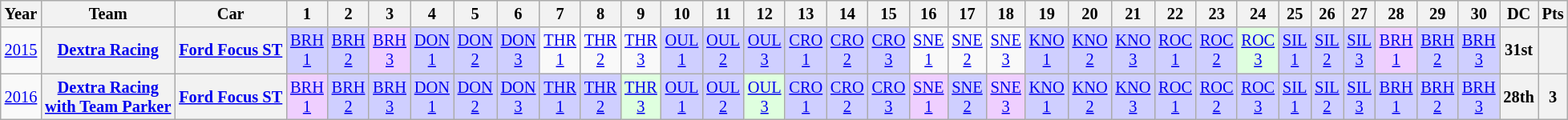<table class="wikitable" style="text-align:center; font-size:85%">
<tr>
<th>Year</th>
<th>Team</th>
<th>Car</th>
<th>1</th>
<th>2</th>
<th>3</th>
<th>4</th>
<th>5</th>
<th>6</th>
<th>7</th>
<th>8</th>
<th>9</th>
<th>10</th>
<th>11</th>
<th>12</th>
<th>13</th>
<th>14</th>
<th>15</th>
<th>16</th>
<th>17</th>
<th>18</th>
<th>19</th>
<th>20</th>
<th>21</th>
<th>22</th>
<th>23</th>
<th>24</th>
<th>25</th>
<th>26</th>
<th>27</th>
<th>28</th>
<th>29</th>
<th>30</th>
<th>DC</th>
<th>Pts</th>
</tr>
<tr>
<td><a href='#'>2015</a></td>
<th nowrap><a href='#'>Dextra Racing</a></th>
<th nowrap><a href='#'>Ford Focus ST</a></th>
<td style="background:#CFCFFF;"><a href='#'>BRH<br>1</a><br></td>
<td style="background:#CFCFFF;"><a href='#'>BRH<br>2</a><br></td>
<td style="background:#EFCFFF;"><a href='#'>BRH<br>3</a><br></td>
<td style="background:#CFCFFF;"><a href='#'>DON<br>1</a><br></td>
<td style="background:#CFCFFF;"><a href='#'>DON<br>2</a><br></td>
<td style="background:#CFCFFF;"><a href='#'>DON<br>3</a><br></td>
<td style="background:;"><a href='#'>THR<br>1</a></td>
<td style="background:;"><a href='#'>THR<br>2</a></td>
<td style="background:;"><a href='#'>THR<br>3</a></td>
<td style="background:#CFCFFF;"><a href='#'>OUL<br>1</a><br></td>
<td style="background:#CFCFFF;"><a href='#'>OUL<br>2</a><br></td>
<td style="background:#CFCFFF;"><a href='#'>OUL<br>3</a><br></td>
<td style="background:#CFCFFF;"><a href='#'>CRO<br>1</a><br></td>
<td style="background:#CFCFFF;"><a href='#'>CRO<br>2</a><br></td>
<td style="background:#CFCFFF;"><a href='#'>CRO<br>3</a><br></td>
<td style="background:;"><a href='#'>SNE<br>1</a></td>
<td style="background:;"><a href='#'>SNE<br>2</a></td>
<td style="background:;"><a href='#'>SNE<br>3</a></td>
<td style="background:#CFCFFF;"><a href='#'>KNO<br>1</a><br></td>
<td style="background:#CFCFFF;"><a href='#'>KNO<br>2</a><br></td>
<td style="background:#CFCFFF;"><a href='#'>KNO<br>3</a><br></td>
<td style="background:#CFCFFF;"><a href='#'>ROC<br>1</a><br></td>
<td style="background:#CFCFFF;"><a href='#'>ROC<br>2</a><br></td>
<td style="background:#DFFFDF;"><a href='#'>ROC<br>3</a><br></td>
<td style="background:#CFCFFF;"><a href='#'>SIL<br>1</a><br></td>
<td style="background:#CFCFFF;"><a href='#'>SIL<br>2</a><br></td>
<td style="background:#CFCFFF;"><a href='#'>SIL<br>3</a><br></td>
<td style="background:#EFCFFF;"><a href='#'>BRH<br>1</a><br></td>
<td style="background:#CFCFFF;"><a href='#'>BRH<br>2</a><br></td>
<td style="background:#CFCFFF;"><a href='#'>BRH<br>3</a><br></td>
<th>31st</th>
<th></th>
</tr>
<tr>
<td><a href='#'>2016</a></td>
<th nowrap><a href='#'>Dextra Racing<br>with Team Parker</a></th>
<th nowrap><a href='#'>Ford Focus ST</a></th>
<td style="background:#EFCFFF;"><a href='#'>BRH<br>1</a><br></td>
<td style="background:#CFCFFF;"><a href='#'>BRH<br>2</a><br></td>
<td style="background:#CFCFFF;"><a href='#'>BRH<br>3</a><br></td>
<td style="background:#CFCFFF;"><a href='#'>DON<br>1</a><br></td>
<td style="background:#CFCFFF;"><a href='#'>DON<br>2</a><br></td>
<td style="background:#CFCFFF;"><a href='#'>DON<br>3</a><br></td>
<td style="background:#CFCFFF;"><a href='#'>THR<br>1</a><br></td>
<td style="background:#CFCFFF;"><a href='#'>THR<br>2</a><br></td>
<td style="background:#DFFFDF;"><a href='#'>THR<br>3</a><br></td>
<td style="background:#CFCFFF;"><a href='#'>OUL<br>1</a><br></td>
<td style="background:#CFCFFF;"><a href='#'>OUL<br>2</a><br></td>
<td style="background:#DFFFDF;"><a href='#'>OUL<br>3</a><br></td>
<td style="background:#CFCFFF;"><a href='#'>CRO<br>1</a><br></td>
<td style="background:#CFCFFF;"><a href='#'>CRO<br>2</a><br></td>
<td style="background:#CFCFFF;"><a href='#'>CRO<br>3</a><br></td>
<td style="background:#EFCFFF;"><a href='#'>SNE<br>1</a><br></td>
<td style="background:#CFCFFF;"><a href='#'>SNE<br>2</a><br></td>
<td style="background:#EFCFFF;"><a href='#'>SNE<br>3</a><br></td>
<td style="background:#CFCFFF;"><a href='#'>KNO<br>1</a><br></td>
<td style="background:#CFCFFF;"><a href='#'>KNO<br>2</a><br></td>
<td style="background:#CFCFFF;"><a href='#'>KNO<br>3</a><br></td>
<td style="background:#CFCFFF;"><a href='#'>ROC<br>1</a><br></td>
<td style="background:#CFCFFF;"><a href='#'>ROC<br>2</a><br></td>
<td style="background:#CFCFFF;"><a href='#'>ROC<br>3</a><br></td>
<td style="background:#CFCFFF;"><a href='#'>SIL<br>1</a><br></td>
<td style="background:#CFCFFF;"><a href='#'>SIL<br>2</a><br></td>
<td style="background:#CFCFFF;"><a href='#'>SIL<br>3</a><br></td>
<td style="background:#CFCFFF;"><a href='#'>BRH<br>1</a><br></td>
<td style="background:#CFCFFF;"><a href='#'>BRH<br>2</a><br></td>
<td style="background:#CFCFFF;"><a href='#'>BRH<br>3</a><br></td>
<th>28th</th>
<th>3</th>
</tr>
</table>
